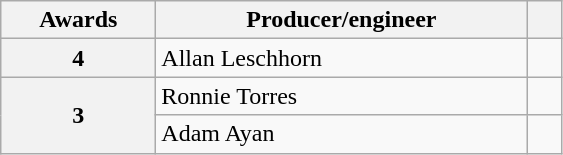<table class="wikitable plainrowheaders">
<tr>
<th scope="col" style="width:6em;">Awards</th>
<th scope="col" style="width:15em;">Producer/engineer</th>
<th scope="col" style="width:1em;"></th>
</tr>
<tr>
<th scope="row" style="text-align:center">4</th>
<td>Allan Leschhorn</td>
<td></td>
</tr>
<tr>
<th scope="row" style="text-align:center" rowspan="2">3</th>
<td>Ronnie Torres</td>
<td></td>
</tr>
<tr>
<td>Adam Ayan</td>
<td></td>
</tr>
</table>
